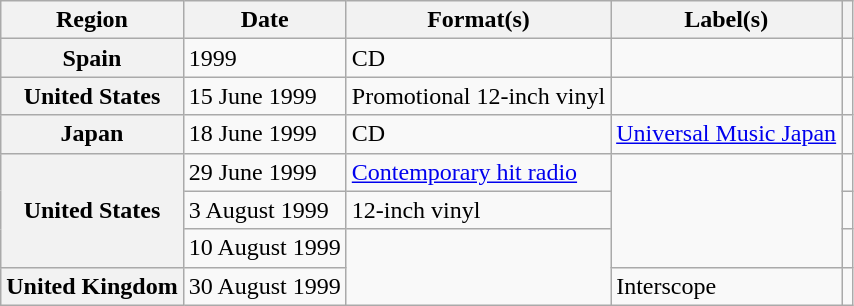<table class="wikitable plainrowheaders">
<tr>
<th scope="col">Region</th>
<th scope="col">Date</th>
<th scope="col">Format(s)</th>
<th scope="col">Label(s)</th>
<th scope="col"></th>
</tr>
<tr>
<th scope="row">Spain</th>
<td>1999</td>
<td>CD</td>
<td></td>
<td align="center"></td>
</tr>
<tr>
<th scope="row">United States</th>
<td>15 June 1999</td>
<td>Promotional 12-inch vinyl</td>
<td></td>
<td align="center"></td>
</tr>
<tr>
<th scope="row">Japan</th>
<td>18 June 1999</td>
<td>CD</td>
<td><a href='#'>Universal Music Japan</a></td>
<td align="center"></td>
</tr>
<tr>
<th scope="row" rowspan="3">United States</th>
<td>29 June 1999</td>
<td><a href='#'>Contemporary hit radio</a></td>
<td rowspan="3"></td>
<td align="center"></td>
</tr>
<tr>
<td>3 August 1999</td>
<td>12-inch vinyl</td>
<td align="center"></td>
</tr>
<tr>
<td>10 August 1999</td>
<td rowspan="2"></td>
<td align="center"></td>
</tr>
<tr>
<th scope="row">United Kingdom</th>
<td>30 August 1999</td>
<td>Interscope</td>
<td align="center"></td>
</tr>
</table>
